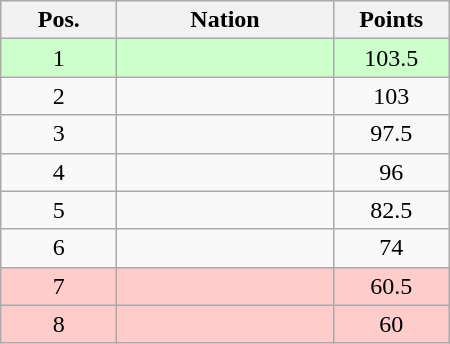<table class="wikitable gauche" cellspacing="1" style="width:300px;">
<tr style="background:#efefef; text-align:center;">
<th style="width:70px;">Pos.</th>
<th>Nation</th>
<th style="width:70px;">Points</th>
</tr>
<tr style="vertical-align:top; text-align:center; background:#ccffcc;">
<td>1</td>
<td style="text-align:left;"></td>
<td>103.5</td>
</tr>
<tr style="vertical-align:top; text-align:center;">
<td>2</td>
<td style="text-align:left;"></td>
<td>103</td>
</tr>
<tr style="vertical-align:top; text-align:center;">
<td>3</td>
<td style="text-align:left;"></td>
<td>97.5</td>
</tr>
<tr style="vertical-align:top; text-align:center;">
<td>4</td>
<td style="text-align:left;"></td>
<td>96</td>
</tr>
<tr style="vertical-align:top; text-align:center;">
<td>5</td>
<td style="text-align:left;"></td>
<td>82.5</td>
</tr>
<tr style="vertical-align:top; text-align:center;">
<td>6</td>
<td style="text-align:left;"></td>
<td>74</td>
</tr>
<tr style="vertical-align:top; text-align:center; background:#ffcccc;">
<td>7</td>
<td style="text-align:left;"></td>
<td>60.5</td>
</tr>
<tr style="vertical-align:top; text-align:center; background:#ffcccc;">
<td>8</td>
<td style="text-align:left;"></td>
<td>60</td>
</tr>
</table>
